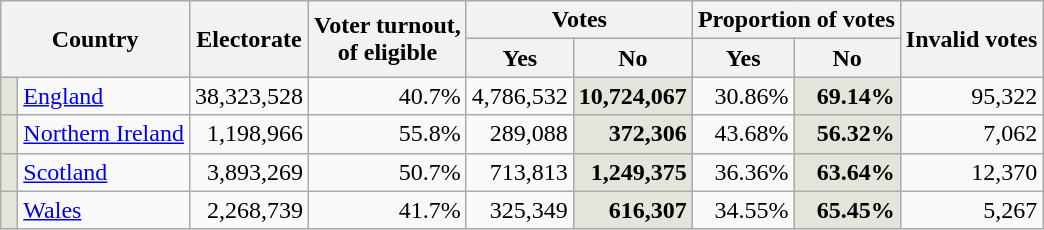<table class="wikitable sortable">
<tr>
<th rowspan=2 colspan=2>Country</th>
<th rowspan=2>Electorate</th>
<th rowspan=2>Voter turnout, <br>of eligible</th>
<th colspan=2>Votes</th>
<th colspan=2>Proportion of votes</th>
<th rowspan=2 colspan=2>Invalid votes</th>
</tr>
<tr>
<th>Yes</th>
<th>No</th>
<th>Yes</th>
<th>No</th>
</tr>
<tr>
<td style="text-align: right; background:#E3E4DA"> </td>
<td><a href='#'>England</a></td>
<td style="text-align: right;">38,323,528</td>
<td style="text-align: right;">40.7%</td>
<td style="text-align: right;">4,786,532</td>
<td style="text-align: right; background:#E3E4DA;"><strong>10,724,067</strong></td>
<td style="text-align: right;">30.86%</td>
<td style="text-align: right; background:#E3E4DA;"><strong>69.14%</strong></td>
<td style="text-align: right;">95,322</td>
</tr>
<tr>
<td style="text-align: right; background:#E3E4DA;"> </td>
<td><a href='#'>Northern Ireland</a></td>
<td style="text-align: right;">1,198,966</td>
<td style="text-align: right;">55.8%</td>
<td style="text-align: right;">289,088</td>
<td style="text-align: right; background:#E3E4DA;"><strong>372,306</strong></td>
<td style="text-align: right;">43.68%</td>
<td style="text-align: right; background:#E3E4DA;"><strong>56.32%</strong></td>
<td style="text-align: right;">7,062</td>
</tr>
<tr>
<td style="text-align: right; background:#E3E4DA"> </td>
<td><a href='#'>Scotland</a></td>
<td style="text-align: right;">3,893,269</td>
<td style="text-align: right;">50.7%</td>
<td style="text-align: right;">713,813</td>
<td style="text-align: right; background:#E3E4DA;"><strong>1,249,375</strong></td>
<td style="text-align: right;">36.36%</td>
<td style="text-align: right; background:#E3E4DA;"><strong>63.64%</strong></td>
<td style="text-align: right;">12,370</td>
</tr>
<tr>
<td style="text-align: right; background:#E3E4DA"> </td>
<td><a href='#'>Wales</a></td>
<td style="text-align: right;">2,268,739</td>
<td style="text-align: right;">41.7%</td>
<td style="text-align: right;">325,349</td>
<td style="text-align: right; background:#E3E4DA;"><strong>616,307</strong></td>
<td style="text-align: right;">34.55%</td>
<td style="text-align: right; background:#E3E4DA;"><strong>65.45%</strong></td>
<td style="text-align: right;">5,267</td>
</tr>
</table>
